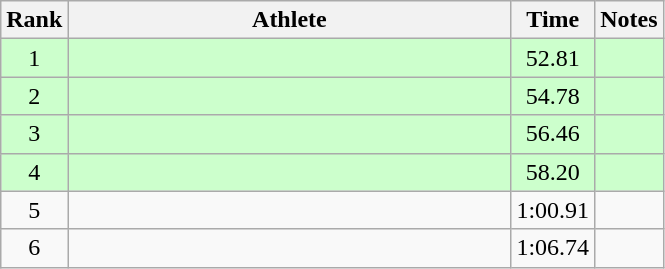<table class="wikitable" style="text-align:center">
<tr>
<th>Rank</th>
<th Style="width:18em">Athlete</th>
<th>Time</th>
<th>Notes</th>
</tr>
<tr style="background:#cfc">
<td>1</td>
<td style="text-align:left"></td>
<td>52.81</td>
<td></td>
</tr>
<tr style="background:#cfc">
<td>2</td>
<td style="text-align:left"></td>
<td>54.78</td>
<td></td>
</tr>
<tr style="background:#cfc">
<td>3</td>
<td style="text-align:left"></td>
<td>56.46</td>
<td></td>
</tr>
<tr style="background:#cfc">
<td>4</td>
<td style="text-align:left"></td>
<td>58.20</td>
<td></td>
</tr>
<tr>
<td>5</td>
<td style="text-align:left"></td>
<td>1:00.91</td>
<td></td>
</tr>
<tr>
<td>6</td>
<td style="text-align:left"></td>
<td>1:06.74</td>
<td></td>
</tr>
</table>
